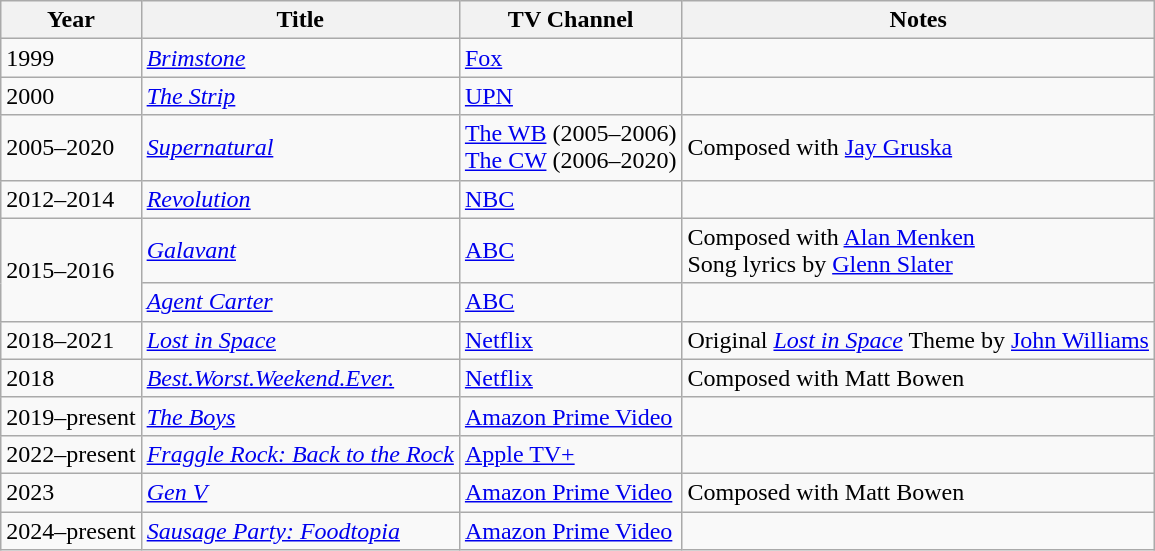<table class="wikitable sortable">
<tr>
<th>Year</th>
<th>Title</th>
<th>TV Channel</th>
<th>Notes</th>
</tr>
<tr>
<td>1999</td>
<td><em><a href='#'>Brimstone</a></em></td>
<td><a href='#'>Fox</a></td>
<td></td>
</tr>
<tr>
<td>2000</td>
<td><em><a href='#'>The Strip</a></em></td>
<td><a href='#'>UPN</a></td>
<td></td>
</tr>
<tr>
<td>2005–2020</td>
<td><em><a href='#'>Supernatural</a></em></td>
<td><a href='#'>The WB</a> (2005–2006)<br><a href='#'>The CW</a> (2006–2020)</td>
<td>Composed with <a href='#'>Jay Gruska</a></td>
</tr>
<tr>
<td>2012–2014</td>
<td><em><a href='#'>Revolution</a></em></td>
<td><a href='#'>NBC</a></td>
<td></td>
</tr>
<tr>
<td rowspan="2">2015–2016</td>
<td><em><a href='#'>Galavant</a></em></td>
<td><a href='#'>ABC</a></td>
<td>Composed with <a href='#'>Alan Menken</a><br>Song lyrics by <a href='#'>Glenn Slater</a></td>
</tr>
<tr>
<td><em><a href='#'>Agent Carter</a></em></td>
<td><a href='#'>ABC</a></td>
<td></td>
</tr>
<tr>
<td>2018–2021</td>
<td><em><a href='#'>Lost in Space</a></em></td>
<td><a href='#'>Netflix</a></td>
<td>Original <a href='#'><em>Lost in Space</em></a> Theme by <a href='#'>John Williams</a></td>
</tr>
<tr>
<td>2018</td>
<td><em><a href='#'>Best.Worst.Weekend.Ever.</a></em></td>
<td><a href='#'>Netflix</a></td>
<td>Composed with Matt Bowen</td>
</tr>
<tr>
<td>2019–present</td>
<td><em><a href='#'>The Boys</a></em></td>
<td><a href='#'>Amazon Prime Video</a></td>
<td></td>
</tr>
<tr>
<td>2022–present</td>
<td><em><a href='#'>Fraggle Rock: Back to the Rock</a></em></td>
<td><a href='#'>Apple TV+</a></td>
<td></td>
</tr>
<tr>
<td>2023</td>
<td><em><a href='#'>Gen V</a></em></td>
<td><a href='#'>Amazon Prime Video</a></td>
<td>Composed with Matt Bowen</td>
</tr>
<tr>
<td>2024–present</td>
<td><em><a href='#'>Sausage Party: Foodtopia</a></em></td>
<td><a href='#'>Amazon Prime Video</a></td>
<td></td>
</tr>
</table>
